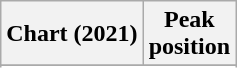<table class="wikitable sortable plainrowheaders" style="text-align:center">
<tr>
<th scope="col">Chart (2021)</th>
<th scope="col">Peak<br>position</th>
</tr>
<tr>
</tr>
<tr>
</tr>
<tr>
</tr>
<tr>
</tr>
<tr>
</tr>
</table>
